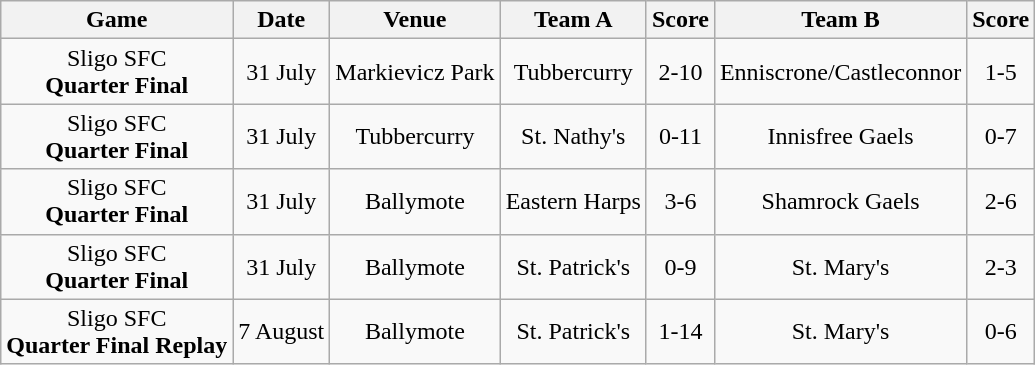<table class="wikitable">
<tr>
<th>Game</th>
<th>Date</th>
<th>Venue</th>
<th>Team A</th>
<th>Score</th>
<th>Team B</th>
<th>Score</th>
</tr>
<tr align="center">
<td>Sligo SFC<br><strong>Quarter Final</strong></td>
<td>31 July</td>
<td>Markievicz Park</td>
<td>Tubbercurry</td>
<td>2-10</td>
<td>Enniscrone/Castleconnor</td>
<td>1-5</td>
</tr>
<tr align="center">
<td>Sligo SFC<br><strong>Quarter Final</strong></td>
<td>31 July</td>
<td>Tubbercurry</td>
<td>St. Nathy's</td>
<td>0-11</td>
<td>Innisfree Gaels</td>
<td>0-7</td>
</tr>
<tr align="center">
<td>Sligo SFC<br><strong>Quarter Final</strong></td>
<td>31 July</td>
<td>Ballymote</td>
<td>Eastern Harps</td>
<td>3-6</td>
<td>Shamrock Gaels</td>
<td>2-6</td>
</tr>
<tr align="center">
<td>Sligo SFC<br><strong>Quarter Final</strong></td>
<td>31 July</td>
<td>Ballymote</td>
<td>St. Patrick's</td>
<td>0-9</td>
<td>St. Mary's</td>
<td>2-3</td>
</tr>
<tr align="center">
<td>Sligo SFC<br><strong>Quarter Final Replay</strong></td>
<td>7 August</td>
<td>Ballymote</td>
<td>St. Patrick's</td>
<td>1-14</td>
<td>St. Mary's</td>
<td>0-6</td>
</tr>
</table>
